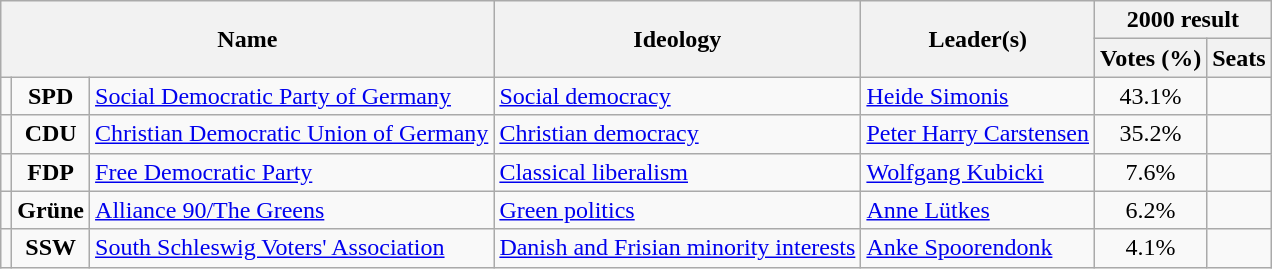<table class="wikitable">
<tr>
<th rowspan=2 colspan=3>Name</th>
<th rowspan=2>Ideology</th>
<th rowspan=2>Leader(s)</th>
<th colspan=2>2000 result</th>
</tr>
<tr>
<th>Votes (%)</th>
<th>Seats</th>
</tr>
<tr>
<td bgcolor=></td>
<td align=center><strong>SPD</strong></td>
<td><a href='#'>Social Democratic Party of Germany</a><br></td>
<td><a href='#'>Social democracy</a></td>
<td><a href='#'>Heide Simonis</a></td>
<td align=center>43.1%</td>
<td></td>
</tr>
<tr>
<td bgcolor=></td>
<td align=center><strong>CDU</strong></td>
<td><a href='#'>Christian Democratic Union of Germany</a><br></td>
<td><a href='#'>Christian democracy</a></td>
<td><a href='#'>Peter Harry Carstensen</a></td>
<td align=center>35.2%</td>
<td></td>
</tr>
<tr>
<td bgcolor=></td>
<td align=center><strong>FDP</strong></td>
<td><a href='#'>Free Democratic Party</a><br></td>
<td><a href='#'>Classical liberalism</a></td>
<td><a href='#'>Wolfgang Kubicki</a></td>
<td align=center>7.6%</td>
<td></td>
</tr>
<tr>
<td bgcolor=></td>
<td align=center><strong>Grüne</strong></td>
<td><a href='#'>Alliance 90/The Greens</a><br></td>
<td><a href='#'>Green politics</a></td>
<td><a href='#'>Anne Lütkes</a></td>
<td align=center>6.2%</td>
<td></td>
</tr>
<tr>
<td bgcolor=></td>
<td align=center><strong>SSW</strong></td>
<td><a href='#'>South Schleswig Voters' Association</a><br></td>
<td><a href='#'>Danish and Frisian minority interests</a></td>
<td><a href='#'>Anke Spoorendonk</a></td>
<td align=center>4.1%</td>
<td></td>
</tr>
</table>
